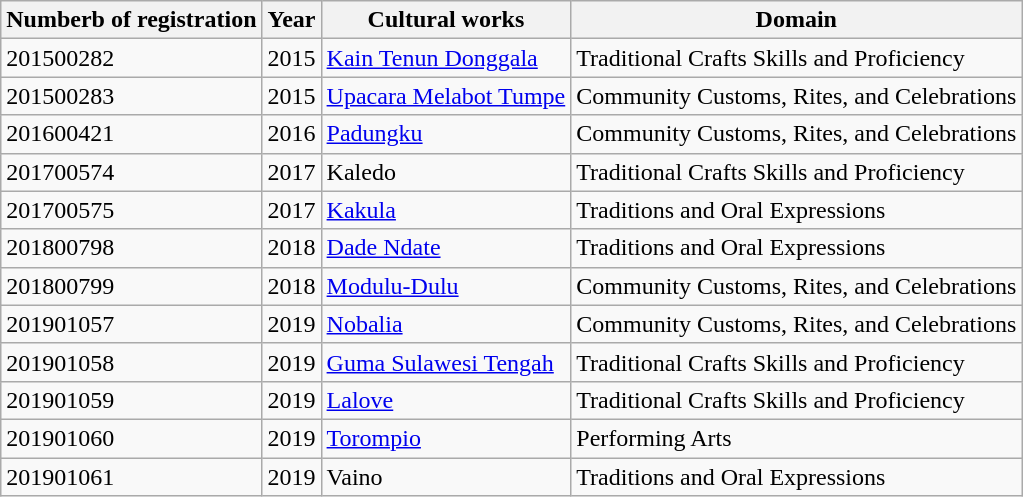<table class = "wikitable sortable">
<tr>
<th>Numberb of registration</th>
<th>Year</th>
<th>Cultural works</th>
<th>Domain</th>
</tr>
<tr>
<td>201500282</td>
<td>2015</td>
<td><a href='#'>Kain Tenun Donggala</a></td>
<td>Traditional Crafts Skills and Proficiency</td>
</tr>
<tr>
<td>201500283</td>
<td>2015</td>
<td><a href='#'>Upacara Melabot Tumpe</a></td>
<td>Community Customs, Rites, and Celebrations</td>
</tr>
<tr>
<td>201600421</td>
<td>2016</td>
<td><a href='#'>Padungku</a></td>
<td>Community Customs, Rites, and Celebrations</td>
</tr>
<tr>
<td>201700574</td>
<td>2017</td>
<td>Kaledo</td>
<td>Traditional Crafts Skills and Proficiency</td>
</tr>
<tr>
<td>201700575</td>
<td>2017</td>
<td><a href='#'>Kakula</a></td>
<td>Traditions and Oral Expressions</td>
</tr>
<tr>
<td>201800798</td>
<td>2018</td>
<td><a href='#'>Dade Ndate</a></td>
<td>Traditions and Oral Expressions</td>
</tr>
<tr>
<td>201800799</td>
<td>2018</td>
<td><a href='#'>Modulu-Dulu</a></td>
<td>Community Customs, Rites, and Celebrations</td>
</tr>
<tr>
<td>201901057</td>
<td>2019</td>
<td><a href='#'>Nobalia</a></td>
<td>Community Customs, Rites, and Celebrations</td>
</tr>
<tr>
<td>201901058</td>
<td>2019</td>
<td><a href='#'>Guma Sulawesi Tengah</a></td>
<td>Traditional Crafts Skills and Proficiency</td>
</tr>
<tr>
<td>201901059</td>
<td>2019</td>
<td><a href='#'>Lalove</a></td>
<td>Traditional Crafts Skills and Proficiency</td>
</tr>
<tr>
<td>201901060</td>
<td>2019</td>
<td><a href='#'>Torompio</a></td>
<td>Performing Arts</td>
</tr>
<tr>
<td>201901061</td>
<td>2019</td>
<td>Vaino</td>
<td>Traditions and Oral Expressions</td>
</tr>
</table>
